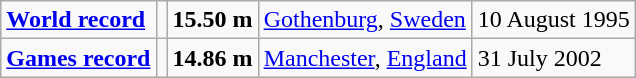<table class="wikitable">
<tr>
<td><a href='#'><strong>World record</strong></a></td>
<td></td>
<td><strong>15.50 m</strong></td>
<td><a href='#'>Gothenburg</a>, <a href='#'>Sweden</a></td>
<td>10 August 1995</td>
</tr>
<tr>
<td><a href='#'><strong>Games record</strong></a></td>
<td></td>
<td><strong>14.86 m</strong></td>
<td><a href='#'>Manchester</a>, <a href='#'>England</a></td>
<td>31 July 2002</td>
</tr>
</table>
